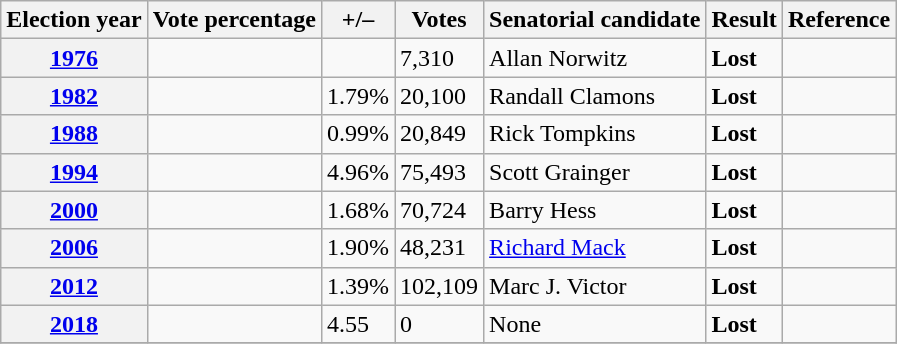<table class=wikitable>
<tr>
<th>Election year</th>
<th>Vote percentage</th>
<th>+/–</th>
<th>Votes</th>
<th>Senatorial candidate</th>
<th>Result</th>
<th>Reference</th>
</tr>
<tr>
<th><a href='#'>1976</a></th>
<td></td>
<td></td>
<td>7,310</td>
<td>Allan Norwitz</td>
<td><strong>Lost</strong></td>
<td></td>
</tr>
<tr>
<th><a href='#'>1982</a></th>
<td></td>
<td> 1.79%</td>
<td>20,100</td>
<td>Randall Clamons</td>
<td><strong>Lost</strong></td>
<td></td>
</tr>
<tr>
<th><a href='#'>1988</a></th>
<td></td>
<td> 0.99%</td>
<td>20,849</td>
<td>Rick Tompkins</td>
<td><strong>Lost</strong></td>
<td></td>
</tr>
<tr>
<th><a href='#'>1994</a></th>
<td></td>
<td> 4.96%</td>
<td>75,493</td>
<td>Scott Grainger</td>
<td><strong>Lost</strong></td>
<td></td>
</tr>
<tr>
<th><a href='#'>2000</a></th>
<td></td>
<td> 1.68%</td>
<td>70,724</td>
<td>Barry Hess</td>
<td><strong>Lost</strong></td>
<td></td>
</tr>
<tr>
<th><a href='#'>2006</a></th>
<td></td>
<td> 1.90%</td>
<td>48,231</td>
<td><a href='#'>Richard Mack</a></td>
<td><strong>Lost</strong></td>
<td></td>
</tr>
<tr>
<th><a href='#'>2012</a></th>
<td></td>
<td> 1.39%</td>
<td>102,109</td>
<td>Marc J. Victor</td>
<td><strong>Lost</strong></td>
<td></td>
</tr>
<tr>
<th><a href='#'>2018</a></th>
<td></td>
<td> 4.55</td>
<td>0</td>
<td>None</td>
<td><strong>Lost</strong></td>
<td></td>
</tr>
<tr>
</tr>
</table>
